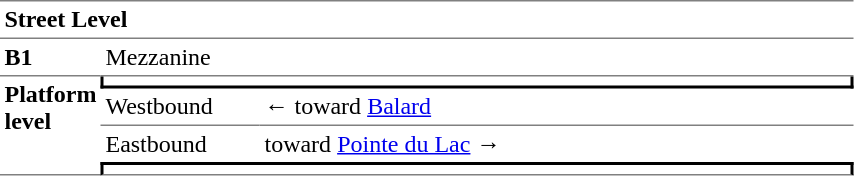<table cellspacing="0" cellpadding="3" border="0">
<tr>
<td colspan="3" data-darkreader-inline-border-bottom="" data-darkreader-inline-border-top="" width="50" valign="top" style="border-bottom:solid 1px gray;border-top:solid 1px gray;"><strong>Street Level</strong></td>
</tr>
<tr>
<td data-darkreader-inline-border-bottom="" width="50" valign="top" style="border-bottom:solid 1px gray;"><strong>B1</strong></td>
<td colspan="2" data-darkreader-inline-border-bottom="" width="100" valign="top" style="border-bottom:solid 1px gray;">Mezzanine</td>
</tr>
<tr>
<td rowspan="4" data-darkreader-inline-border-bottom="" width="50" valign="top" style="border-bottom:solid 1px gray;"><strong>Platform level</strong></td>
<td colspan="2" data-darkreader-inline-border-bottom="" data-darkreader-inline-border-left="" data-darkreader-inline-border-right="" style="border-right:solid 2px black;border-left:solid 2px black;border-bottom:solid 2px black;text-align:center;"></td>
</tr>
<tr>
<td data-darkreader-inline-border-bottom="" width="100" style="border-bottom:solid 1px gray;">Westbound</td>
<td data-darkreader-inline-border-bottom="" width="390" style="border-bottom:solid 1px gray;">←   toward <a href='#'>Balard</a> </td>
</tr>
<tr>
<td>Eastbound</td>
<td>   toward <a href='#'>Pointe du Lac</a>   →</td>
</tr>
<tr>
<td colspan="2" data-darkreader-inline-border-bottom="" data-darkreader-inline-border-left="" data-darkreader-inline-border-right="" data-darkreader-inline-border-top="" style="border-top:solid 2px black;border-right:solid 2px black;border-left:solid 2px black;border-bottom:solid 1px gray;text-align:center;"></td>
</tr>
</table>
